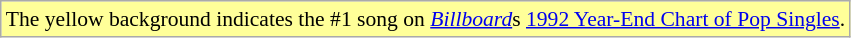<table class="wikitable" style="font-size:90%;">
<tr>
<td style="background-color:#FFFF99">The yellow background indicates the #1 song on <a href='#'><em>Billboard</em></a>s <a href='#'>1992 Year-End Chart of Pop Singles</a>.</td>
</tr>
</table>
